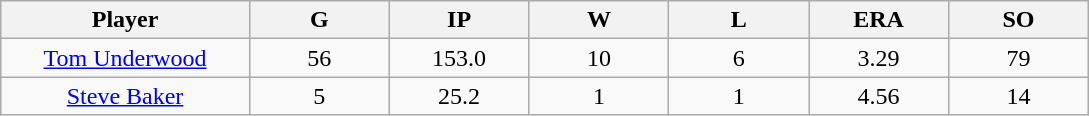<table class="wikitable sortable">
<tr>
<th bgcolor="#DDDDFF" width="16%">Player</th>
<th bgcolor="#DDDDFF" width="9%">G</th>
<th bgcolor="#DDDDFF" width="9%">IP</th>
<th bgcolor="#DDDDFF" width="9%">W</th>
<th bgcolor="#DDDDFF" width="9%">L</th>
<th bgcolor="#DDDDFF" width="9%">ERA</th>
<th bgcolor="#DDDDFF" width="9%">SO</th>
</tr>
<tr align="center">
<td><a href='#'>Tom Underwood</a></td>
<td>56</td>
<td>153.0</td>
<td>10</td>
<td>6</td>
<td>3.29</td>
<td>79</td>
</tr>
<tr align="center">
<td><a href='#'>Steve Baker</a></td>
<td>5</td>
<td>25.2</td>
<td>1</td>
<td>1</td>
<td>4.56</td>
<td>14</td>
</tr>
</table>
